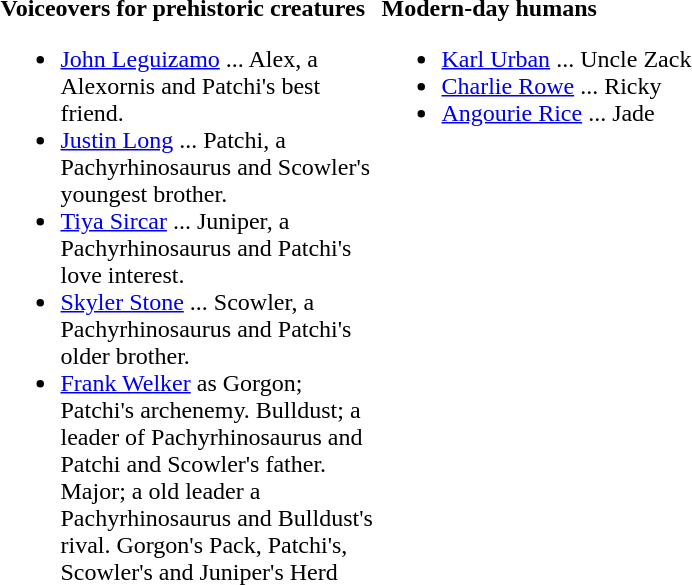<table style="width: 60%">
<tr>
<td valign="top" style="width: 250px;"><br><strong>Voiceovers for prehistoric creatures</strong><ul><li><a href='#'>John Leguizamo</a> ... Alex, a Alexornis and Patchi's best friend.</li><li><a href='#'>Justin Long</a> ... Patchi, a Pachyrhinosaurus and Scowler's youngest brother.</li><li><a href='#'>Tiya Sircar</a> ... Juniper, a Pachyrhinosaurus and Patchi's love interest.</li><li><a href='#'>Skyler Stone</a> ... Scowler, a Pachyrhinosaurus and Patchi's older brother.</li><li><a href='#'>Frank Welker</a> as Gorgon; Patchi's archenemy. Bulldust; a leader of Pachyrhinosaurus and Patchi and Scowler's father. Major; a old leader a Pachyrhinosaurus and Bulldust's rival. Gorgon's Pack, Patchi's, Scowler's and Juniper's Herd</li></ul></td>
<td valign="top"><br><strong>Modern-day humans</strong><ul><li><a href='#'>Karl Urban</a> ... Uncle Zack</li><li><a href='#'>Charlie Rowe</a> ... Ricky</li><li><a href='#'>Angourie Rice</a> ... Jade</li></ul></td>
</tr>
</table>
